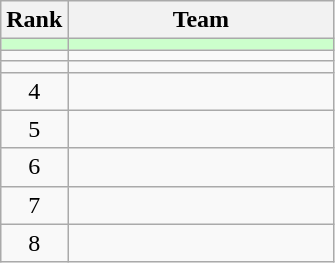<table class="wikitable">
<tr>
<th>Rank</th>
<th width=170>Team</th>
</tr>
<tr bgcolor=#ccffcc>
<td align=center></td>
<td></td>
</tr>
<tr>
<td align=center></td>
<td></td>
</tr>
<tr>
<td align=center></td>
<td></td>
</tr>
<tr>
<td align=center>4</td>
<td></td>
</tr>
<tr>
<td align=center>5</td>
<td></td>
</tr>
<tr>
<td align=center>6</td>
<td></td>
</tr>
<tr>
<td align=center>7</td>
<td></td>
</tr>
<tr>
<td align=center>8</td>
<td></td>
</tr>
</table>
